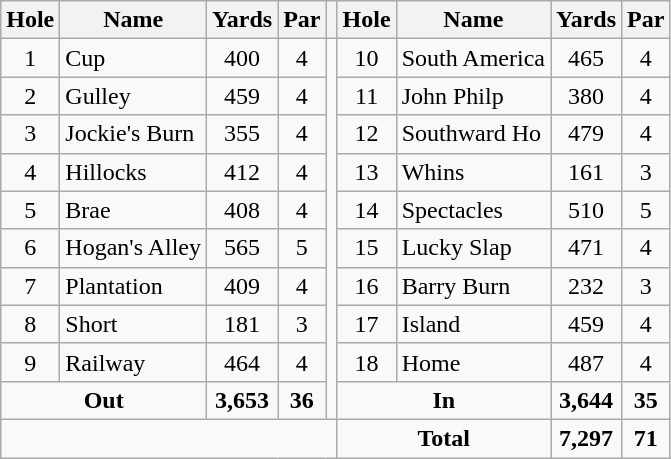<table class=wikitable>
<tr>
<th>Hole</th>
<th>Name</th>
<th>Yards</th>
<th>Par</th>
<th></th>
<th>Hole</th>
<th>Name</th>
<th>Yards</th>
<th>Par</th>
</tr>
<tr>
<td align=center>1</td>
<td>Cup</td>
<td align=center>400</td>
<td align=center>4</td>
<td rowspan=10></td>
<td align=center>10</td>
<td>South America</td>
<td align=center>465</td>
<td align=center>4</td>
</tr>
<tr>
<td align=center>2</td>
<td>Gulley</td>
<td align=center>459</td>
<td align=center>4</td>
<td align=center>11</td>
<td>John Philp</td>
<td align=center>380</td>
<td align=center>4</td>
</tr>
<tr>
<td align=center>3</td>
<td>Jockie's Burn</td>
<td align=center>355</td>
<td align=center>4</td>
<td align=center>12</td>
<td>Southward Ho</td>
<td align=center>479</td>
<td align=center>4</td>
</tr>
<tr>
<td align=center>4</td>
<td>Hillocks</td>
<td align=center>412</td>
<td align=center>4</td>
<td align=center>13</td>
<td>Whins</td>
<td align=center>161</td>
<td align=center>3</td>
</tr>
<tr>
<td align=center>5</td>
<td>Brae</td>
<td align=center>408</td>
<td align=center>4</td>
<td align=center>14</td>
<td>Spectacles</td>
<td align=center>510</td>
<td align=center>5</td>
</tr>
<tr>
<td align=center>6</td>
<td>Hogan's Alley</td>
<td align=center>565</td>
<td align=center>5</td>
<td align=center>15</td>
<td>Lucky Slap</td>
<td align=center>471</td>
<td align=center>4</td>
</tr>
<tr>
<td align=center>7</td>
<td>Plantation</td>
<td align=center>409</td>
<td align=center>4</td>
<td align=center>16</td>
<td>Barry Burn</td>
<td align=center>232</td>
<td align=center>3</td>
</tr>
<tr>
<td align=center>8</td>
<td>Short</td>
<td align=center>181</td>
<td align=center>3</td>
<td align=center>17</td>
<td>Island</td>
<td align=center>459</td>
<td align=center>4</td>
</tr>
<tr>
<td align=center>9</td>
<td>Railway</td>
<td align=center>464</td>
<td align=center>4</td>
<td align=center>18</td>
<td>Home</td>
<td align=center>487</td>
<td align=center>4</td>
</tr>
<tr>
<td colspan=2 align=center><strong>Out</strong></td>
<td align=center><strong>3,653</strong></td>
<td align=center><strong>36</strong></td>
<td colspan=2 align=center><strong>In</strong></td>
<td align=center><strong>3,644</strong></td>
<td align=center><strong>35</strong></td>
</tr>
<tr>
<td colspan=5></td>
<td colspan=2 align=center><strong>Total</strong></td>
<td align=center><strong>7,297</strong></td>
<td align=center><strong>71</strong></td>
</tr>
</table>
